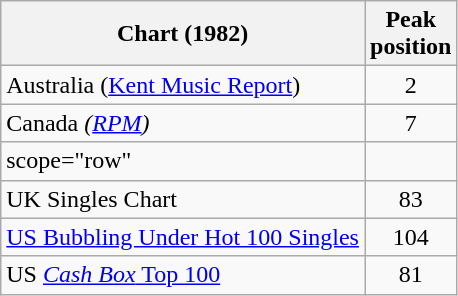<table class="wikitable sortable plainrowheaders">
<tr>
<th scope="col">Chart (1982)</th>
<th scope="col">Peak<br>position</th>
</tr>
<tr>
<td>Australia (<a href='#'>Kent Music Report</a>)</td>
<td style="text-align:center;">2</td>
</tr>
<tr>
<td>Canada <em>(<a href='#'>RPM</a>)</em></td>
<td align="center">7</td>
</tr>
<tr>
<td>scope="row"</td>
</tr>
<tr>
<td>UK Singles Chart</td>
<td align="center">83</td>
</tr>
<tr>
<td><a href='#'>US Bubbling Under Hot 100 Singles</a></td>
<td align="center">104</td>
</tr>
<tr>
<td align="left">US <a href='#'><em>Cash Box</em> Top 100</a></td>
<td align="center">81</td>
</tr>
</table>
